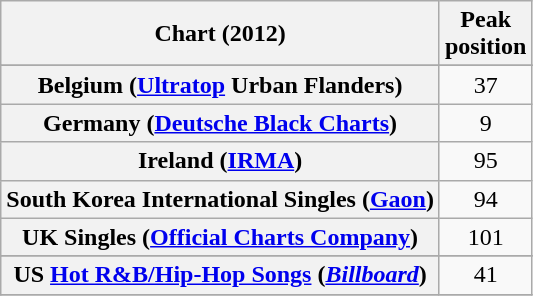<table class="wikitable sortable plainrowheaders" style="text-align:center;">
<tr>
<th scope="col">Chart (2012)</th>
<th scope="col">Peak<br>position</th>
</tr>
<tr>
</tr>
<tr>
<th scope="row">Belgium (<a href='#'>Ultratop</a> Urban Flanders)</th>
<td>37</td>
</tr>
<tr>
<th scope="row">Germany (<a href='#'>Deutsche Black Charts</a>)</th>
<td>9</td>
</tr>
<tr>
<th scope="row">Ireland (<a href='#'>IRMA</a>)</th>
<td>95</td>
</tr>
<tr>
<th scope="row">South Korea International Singles (<a href='#'>Gaon</a>)</th>
<td>94</td>
</tr>
<tr>
<th scope="row">UK Singles (<a href='#'>Official Charts Company</a>)</th>
<td>101</td>
</tr>
<tr>
</tr>
<tr>
</tr>
<tr>
<th scope="row">US <a href='#'>Hot R&B/Hip-Hop Songs</a> (<a href='#'><em>Billboard</em></a>)</th>
<td>41</td>
</tr>
<tr>
</tr>
</table>
